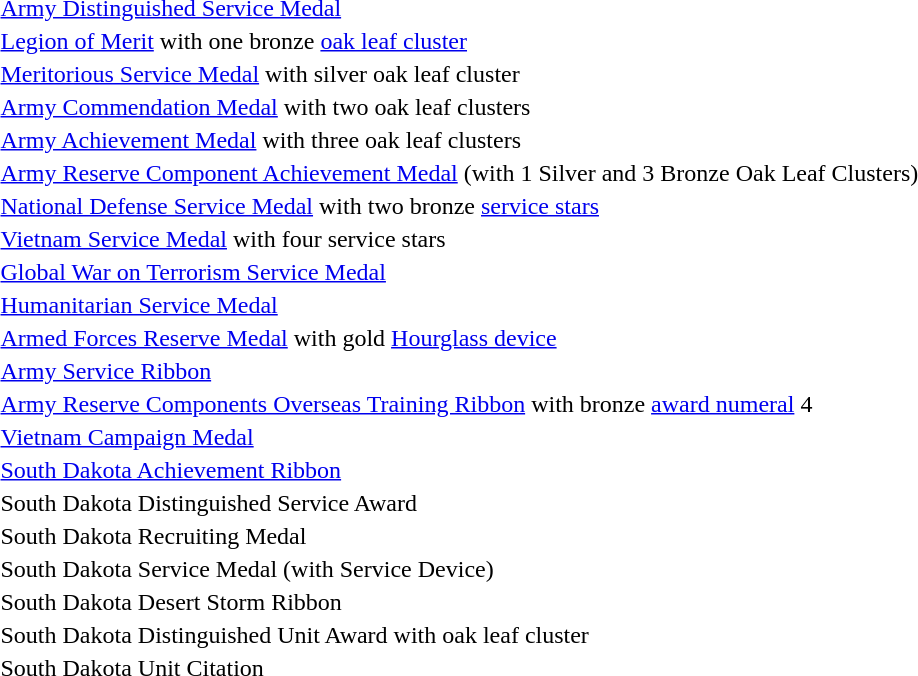<table>
<tr>
<td></td>
<td><a href='#'>Army Distinguished Service Medal</a></td>
</tr>
<tr>
<td></td>
<td><a href='#'>Legion of Merit</a> with one bronze <a href='#'>oak leaf cluster</a></td>
</tr>
<tr>
<td></td>
<td><a href='#'>Meritorious Service Medal</a> with silver oak leaf cluster</td>
</tr>
<tr>
<td></td>
<td><a href='#'>Army Commendation Medal</a> with two oak leaf clusters</td>
</tr>
<tr>
<td></td>
<td><a href='#'>Army Achievement Medal</a> with three oak leaf clusters</td>
</tr>
<tr>
<td></td>
<td><a href='#'>Army Reserve Component Achievement Medal</a> (with 1 Silver and 3 Bronze Oak Leaf Clusters)</td>
</tr>
<tr>
<td></td>
<td><a href='#'>National Defense Service Medal</a> with two bronze <a href='#'>service stars</a></td>
</tr>
<tr>
<td></td>
<td><a href='#'>Vietnam Service Medal</a> with four service stars</td>
</tr>
<tr>
<td></td>
<td><a href='#'>Global War on Terrorism Service Medal</a></td>
</tr>
<tr>
<td></td>
<td><a href='#'>Humanitarian Service Medal</a></td>
</tr>
<tr>
<td></td>
<td><a href='#'>Armed Forces Reserve Medal</a> with gold <a href='#'>Hourglass device</a></td>
</tr>
<tr>
<td></td>
<td><a href='#'>Army Service Ribbon</a></td>
</tr>
<tr>
<td><span></span></td>
<td><a href='#'>Army Reserve Components Overseas Training Ribbon</a> with bronze <a href='#'>award numeral</a> 4</td>
</tr>
<tr>
<td></td>
<td><a href='#'>Vietnam Campaign Medal</a></td>
</tr>
<tr>
<td></td>
<td><a href='#'>South Dakota Achievement Ribbon</a></td>
</tr>
<tr>
<td></td>
<td>South Dakota Distinguished Service Award</td>
</tr>
<tr>
<td></td>
<td>South Dakota Recruiting Medal</td>
</tr>
<tr>
<td></td>
<td>South Dakota Service Medal (with Service Device)</td>
</tr>
<tr>
<td></td>
<td>South Dakota Desert Storm Ribbon</td>
</tr>
<tr>
<td></td>
<td>South Dakota Distinguished Unit Award with oak leaf cluster</td>
</tr>
<tr>
<td></td>
<td>South Dakota Unit Citation</td>
</tr>
</table>
